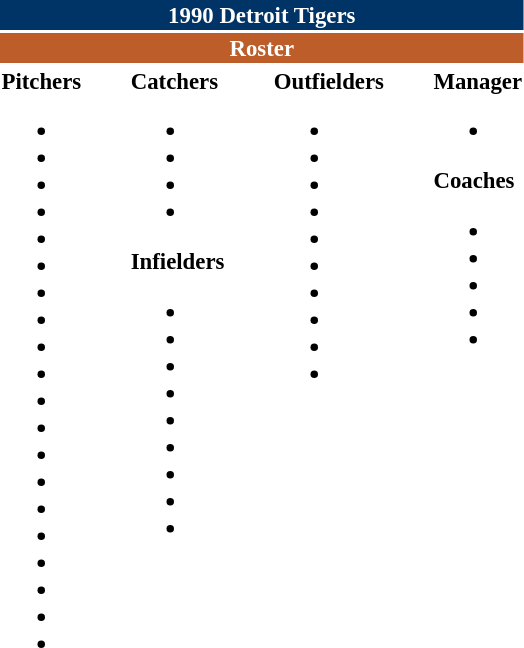<table class="toccolours" style="font-size: 95%;">
<tr>
<th colspan="10" style="background:#036; color:white; text-align:center;">1990 Detroit Tigers</th>
</tr>
<tr>
<td colspan="10" style="background:#bd5d29; color:white; text-align:center;"><strong>Roster</strong></td>
</tr>
<tr>
<td valign="top"><strong>Pitchers</strong><br><ul><li></li><li></li><li></li><li></li><li></li><li></li><li></li><li></li><li></li><li></li><li></li><li></li><li></li><li></li><li></li><li></li><li></li><li></li><li></li><li></li></ul></td>
<td style="width:25px;"></td>
<td valign="top"><strong>Catchers</strong><br><ul><li></li><li></li><li></li><li></li></ul><strong>Infielders</strong><ul><li></li><li></li><li></li><li></li><li></li><li></li><li></li><li></li><li></li></ul></td>
<td style="width:25px;"></td>
<td valign="top"><strong>Outfielders</strong><br><ul><li></li><li></li><li></li><li></li><li></li><li></li><li></li><li></li><li></li><li></li></ul></td>
<td style="width:25px;"></td>
<td valign="top"><strong>Manager</strong><br><ul><li></li></ul><strong>Coaches</strong><ul><li></li><li></li><li></li><li></li><li></li></ul></td>
</tr>
</table>
